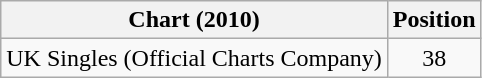<table class="wikitable">
<tr>
<th>Chart (2010)</th>
<th>Position</th>
</tr>
<tr>
<td>UK Singles (Official Charts Company)</td>
<td align="center">38</td>
</tr>
</table>
